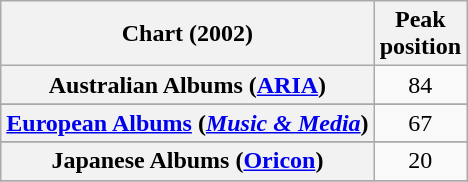<table class="wikitable sortable plainrowheaders" style="text-align:center">
<tr>
<th scope="col">Chart (2002)</th>
<th scope="col">Peak<br>position</th>
</tr>
<tr>
<th scope="row">Australian Albums (<a href='#'>ARIA</a>)</th>
<td>84</td>
</tr>
<tr>
</tr>
<tr>
</tr>
<tr>
</tr>
<tr>
<th scope="row"><a href='#'>European Albums</a> (<em><a href='#'>Music & Media</a></em>)</th>
<td>67</td>
</tr>
<tr>
</tr>
<tr>
</tr>
<tr>
<th scope="row">Japanese Albums (<a href='#'>Oricon</a>)</th>
<td>20</td>
</tr>
<tr>
</tr>
<tr>
</tr>
<tr>
</tr>
<tr>
</tr>
<tr>
</tr>
<tr>
</tr>
<tr>
</tr>
</table>
